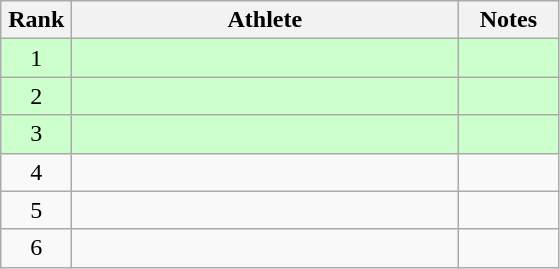<table class=wikitable style="text-align:center">
<tr>
<th width=40>Rank</th>
<th width=250>Athlete</th>
<th width=60>Notes</th>
</tr>
<tr bgcolor="ccffcc">
<td>1</td>
<td align=left></td>
<td></td>
</tr>
<tr bgcolor="ccffcc">
<td>2</td>
<td align=left></td>
<td></td>
</tr>
<tr bgcolor="ccffcc">
<td>3</td>
<td align=left></td>
<td></td>
</tr>
<tr>
<td>4</td>
<td align=left></td>
<td></td>
</tr>
<tr>
<td>5</td>
<td align=left></td>
<td></td>
</tr>
<tr>
<td>6</td>
<td align=left></td>
<td></td>
</tr>
</table>
